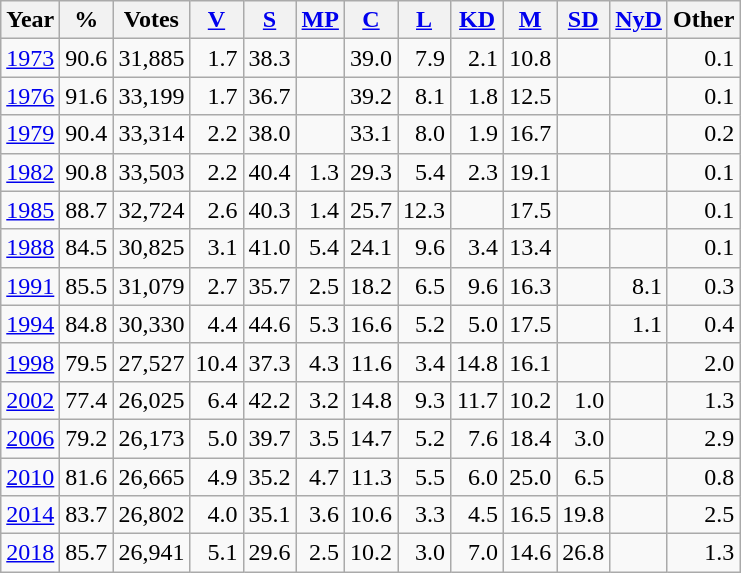<table class="wikitable sortable" style=text-align:right>
<tr>
<th>Year</th>
<th>%</th>
<th>Votes</th>
<th><a href='#'>V</a></th>
<th><a href='#'>S</a></th>
<th><a href='#'>MP</a></th>
<th><a href='#'>C</a></th>
<th><a href='#'>L</a></th>
<th><a href='#'>KD</a></th>
<th><a href='#'>M</a></th>
<th><a href='#'>SD</a></th>
<th><a href='#'>NyD</a></th>
<th>Other</th>
</tr>
<tr>
<td align=left><a href='#'>1973</a></td>
<td>90.6</td>
<td>31,885</td>
<td>1.7</td>
<td>38.3</td>
<td></td>
<td>39.0</td>
<td>7.9</td>
<td>2.1</td>
<td>10.8</td>
<td></td>
<td></td>
<td>0.1</td>
</tr>
<tr>
<td align=left><a href='#'>1976</a></td>
<td>91.6</td>
<td>33,199</td>
<td>1.7</td>
<td>36.7</td>
<td></td>
<td>39.2</td>
<td>8.1</td>
<td>1.8</td>
<td>12.5</td>
<td></td>
<td></td>
<td>0.1</td>
</tr>
<tr>
<td align=left><a href='#'>1979</a></td>
<td>90.4</td>
<td>33,314</td>
<td>2.2</td>
<td>38.0</td>
<td></td>
<td>33.1</td>
<td>8.0</td>
<td>1.9</td>
<td>16.7</td>
<td></td>
<td></td>
<td>0.2</td>
</tr>
<tr>
<td align=left><a href='#'>1982</a></td>
<td>90.8</td>
<td>33,503</td>
<td>2.2</td>
<td>40.4</td>
<td>1.3</td>
<td>29.3</td>
<td>5.4</td>
<td>2.3</td>
<td>19.1</td>
<td></td>
<td></td>
<td>0.1</td>
</tr>
<tr>
<td align=left><a href='#'>1985</a></td>
<td>88.7</td>
<td>32,724</td>
<td>2.6</td>
<td>40.3</td>
<td>1.4</td>
<td>25.7</td>
<td>12.3</td>
<td></td>
<td>17.5</td>
<td></td>
<td></td>
<td>0.1</td>
</tr>
<tr>
<td align=left><a href='#'>1988</a></td>
<td>84.5</td>
<td>30,825</td>
<td>3.1</td>
<td>41.0</td>
<td>5.4</td>
<td>24.1</td>
<td>9.6</td>
<td>3.4</td>
<td>13.4</td>
<td></td>
<td></td>
<td>0.1</td>
</tr>
<tr>
<td align=left><a href='#'>1991</a></td>
<td>85.5</td>
<td>31,079</td>
<td>2.7</td>
<td>35.7</td>
<td>2.5</td>
<td>18.2</td>
<td>6.5</td>
<td>9.6</td>
<td>16.3</td>
<td></td>
<td>8.1</td>
<td>0.3</td>
</tr>
<tr>
<td align=left><a href='#'>1994</a></td>
<td>84.8</td>
<td>30,330</td>
<td>4.4</td>
<td>44.6</td>
<td>5.3</td>
<td>16.6</td>
<td>5.2</td>
<td>5.0</td>
<td>17.5</td>
<td></td>
<td>1.1</td>
<td>0.4</td>
</tr>
<tr>
<td align=left><a href='#'>1998</a></td>
<td>79.5</td>
<td>27,527</td>
<td>10.4</td>
<td>37.3</td>
<td>4.3</td>
<td>11.6</td>
<td>3.4</td>
<td>14.8</td>
<td>16.1</td>
<td></td>
<td></td>
<td>2.0</td>
</tr>
<tr>
<td align=left><a href='#'>2002</a></td>
<td>77.4</td>
<td>26,025</td>
<td>6.4</td>
<td>42.2</td>
<td>3.2</td>
<td>14.8</td>
<td>9.3</td>
<td>11.7</td>
<td>10.2</td>
<td>1.0</td>
<td></td>
<td>1.3</td>
</tr>
<tr>
<td align=left><a href='#'>2006</a></td>
<td>79.2</td>
<td>26,173</td>
<td>5.0</td>
<td>39.7</td>
<td>3.5</td>
<td>14.7</td>
<td>5.2</td>
<td>7.6</td>
<td>18.4</td>
<td>3.0</td>
<td></td>
<td>2.9</td>
</tr>
<tr>
<td align=left><a href='#'>2010</a></td>
<td>81.6</td>
<td>26,665</td>
<td>4.9</td>
<td>35.2</td>
<td>4.7</td>
<td>11.3</td>
<td>5.5</td>
<td>6.0</td>
<td>25.0</td>
<td>6.5</td>
<td></td>
<td>0.8</td>
</tr>
<tr>
<td align=left><a href='#'>2014</a></td>
<td>83.7</td>
<td>26,802</td>
<td>4.0</td>
<td>35.1</td>
<td>3.6</td>
<td>10.6</td>
<td>3.3</td>
<td>4.5</td>
<td>16.5</td>
<td>19.8</td>
<td></td>
<td>2.5</td>
</tr>
<tr>
<td align=left><a href='#'>2018</a></td>
<td>85.7</td>
<td>26,941</td>
<td>5.1</td>
<td>29.6</td>
<td>2.5</td>
<td>10.2</td>
<td>3.0</td>
<td>7.0</td>
<td>14.6</td>
<td>26.8</td>
<td></td>
<td>1.3</td>
</tr>
</table>
